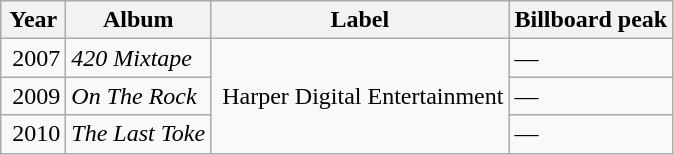<table class="wikitable">
<tr>
<th>Year</th>
<th>Album</th>
<th>Label</th>
<th>Billboard peak</th>
</tr>
<tr>
<td> 2007</td>
<td><em>420 Mixtape</em></td>
<td rowspan="3"> Harper Digital Entertainment</td>
<td>—</td>
</tr>
<tr>
<td> 2009</td>
<td><em>On The Rock</em></td>
<td>—</td>
</tr>
<tr>
<td> 2010</td>
<td><em>The Last Toke</em></td>
<td>—</td>
</tr>
</table>
